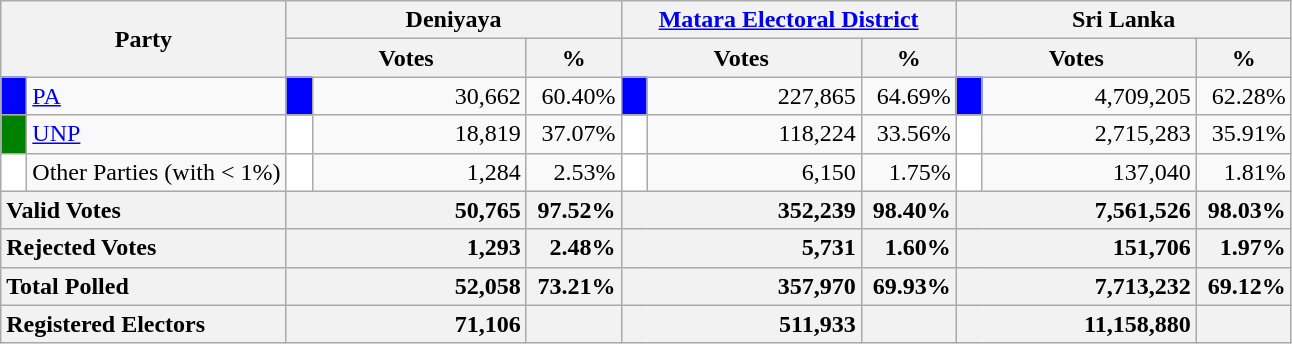<table class="wikitable">
<tr>
<th colspan="2" width="144px"rowspan="2">Party</th>
<th colspan="3" width="216px">Deniyaya</th>
<th colspan="3" width="216px"><a href='#'>Matara Electoral District</a></th>
<th colspan="3" width="216px">Sri Lanka</th>
</tr>
<tr>
<th colspan="2" width="144px">Votes</th>
<th>%</th>
<th colspan="2" width="144px">Votes</th>
<th>%</th>
<th colspan="2" width="144px">Votes</th>
<th>%</th>
</tr>
<tr>
<td style="background-color:blue;" width="10px"></td>
<td style="text-align:left;"><a href='#'>PA</a></td>
<td style="background-color:blue;" width="10px"></td>
<td style="text-align:right;">30,662</td>
<td style="text-align:right;">60.40%</td>
<td style="background-color:blue;" width="10px"></td>
<td style="text-align:right;">227,865</td>
<td style="text-align:right;">64.69%</td>
<td style="background-color:blue;" width="10px"></td>
<td style="text-align:right;">4,709,205</td>
<td style="text-align:right;">62.28%</td>
</tr>
<tr>
<td style="background-color:green;" width="10px"></td>
<td style="text-align:left;"><a href='#'>UNP</a></td>
<td style="background-color:white;" width="10px"></td>
<td style="text-align:right;">18,819</td>
<td style="text-align:right;">37.07%</td>
<td style="background-color:white;" width="10px"></td>
<td style="text-align:right;">118,224</td>
<td style="text-align:right;">33.56%</td>
<td style="background-color:white;" width="10px"></td>
<td style="text-align:right;">2,715,283</td>
<td style="text-align:right;">35.91%</td>
</tr>
<tr>
<td style="background-color:white;" width="10px"></td>
<td style="text-align:left;">Other Parties (with < 1%)</td>
<td style="background-color:white;" width="10px"></td>
<td style="text-align:right;">1,284</td>
<td style="text-align:right;">2.53%</td>
<td style="background-color:white;" width="10px"></td>
<td style="text-align:right;">6,150</td>
<td style="text-align:right;">1.75%</td>
<td style="background-color:white;" width="10px"></td>
<td style="text-align:right;">137,040</td>
<td style="text-align:right;">1.81%</td>
</tr>
<tr>
<th colspan="2" width="144px"style="text-align:left;">Valid Votes</th>
<th style="text-align:right;"colspan="2" width="144px">50,765</th>
<th style="text-align:right;">97.52%</th>
<th style="text-align:right;"colspan="2" width="144px">352,239</th>
<th style="text-align:right;">98.40%</th>
<th style="text-align:right;"colspan="2" width="144px">7,561,526</th>
<th style="text-align:right;">98.03%</th>
</tr>
<tr>
<th colspan="2" width="144px"style="text-align:left;">Rejected Votes</th>
<th style="text-align:right;"colspan="2" width="144px">1,293</th>
<th style="text-align:right;">2.48%</th>
<th style="text-align:right;"colspan="2" width="144px">5,731</th>
<th style="text-align:right;">1.60%</th>
<th style="text-align:right;"colspan="2" width="144px">151,706</th>
<th style="text-align:right;">1.97%</th>
</tr>
<tr>
<th colspan="2" width="144px"style="text-align:left;">Total Polled</th>
<th style="text-align:right;"colspan="2" width="144px">52,058</th>
<th style="text-align:right;">73.21%</th>
<th style="text-align:right;"colspan="2" width="144px">357,970</th>
<th style="text-align:right;">69.93%</th>
<th style="text-align:right;"colspan="2" width="144px">7,713,232</th>
<th style="text-align:right;">69.12%</th>
</tr>
<tr>
<th colspan="2" width="144px"style="text-align:left;">Registered Electors</th>
<th style="text-align:right;"colspan="2" width="144px">71,106</th>
<th></th>
<th style="text-align:right;"colspan="2" width="144px">511,933</th>
<th></th>
<th style="text-align:right;"colspan="2" width="144px">11,158,880</th>
<th></th>
</tr>
</table>
